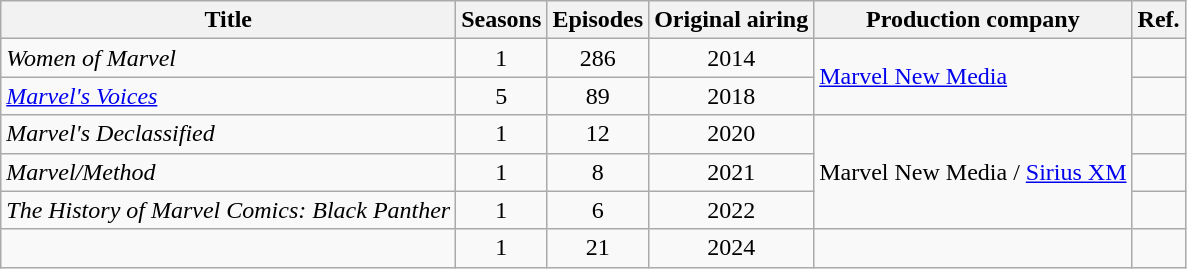<table class="wikitable sortable plainrowheaders" style="text-align: left">
<tr>
<th>Title</th>
<th>Seasons</th>
<th>Episodes</th>
<th>Original airing</th>
<th>Production company</th>
<th>Ref.</th>
</tr>
<tr>
<td><em>Women of Marvel</em></td>
<td align="center">1</td>
<td align="center">286</td>
<td align="center">2014</td>
<td rowspan=2><a href='#'>Marvel New Media</a></td>
<td align="center"></td>
</tr>
<tr>
<td><em><a href='#'>Marvel's Voices</a></em></td>
<td align="center">5</td>
<td align="center">89</td>
<td align="center">2018</td>
<td align="center"></td>
</tr>
<tr>
<td><em>Marvel's Declassified</em></td>
<td align="center">1</td>
<td align="center">12</td>
<td align="center">2020</td>
<td rowspan=3>Marvel New Media / <a href='#'>Sirius XM</a></td>
<td align="center"></td>
</tr>
<tr>
<td><em>Marvel/Method</em></td>
<td align="center">1</td>
<td align="center">8</td>
<td align="center">2021</td>
<td align="center"></td>
</tr>
<tr>
<td><em>The History of Marvel Comics: Black Panther</em></td>
<td align="center">1</td>
<td align="center">6</td>
<td align="center">2022</td>
<td align="center"></td>
</tr>
<tr>
<td><em></em></td>
<td align="center">1</td>
<td align="center">21</td>
<td align="center">2024</td>
<td></td>
<td align="center"></td>
</tr>
</table>
